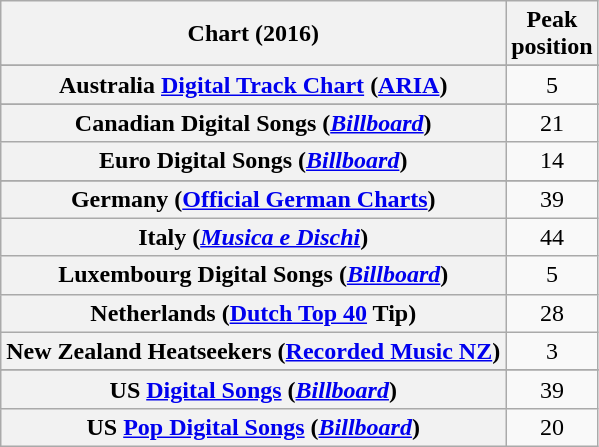<table class="wikitable sortable plainrowheaders" style="text-align:center">
<tr>
<th scope="col">Chart (2016)</th>
<th scope="col">Peak<br>position</th>
</tr>
<tr>
</tr>
<tr>
<th scope="row">Australia <a href='#'>Digital Track Chart</a> (<a href='#'>ARIA</a>)</th>
<td>5</td>
</tr>
<tr>
</tr>
<tr>
</tr>
<tr>
</tr>
<tr>
<th scope="row">Canadian Digital Songs (<em><a href='#'>Billboard</a></em>)</th>
<td>21</td>
</tr>
<tr>
<th scope="row">Euro Digital Songs (<a href='#'><em>Billboard</em></a>)</th>
<td>14</td>
</tr>
<tr>
</tr>
<tr>
</tr>
<tr>
<th scope="row">Germany (<a href='#'>Official German Charts</a>)</th>
<td>39</td>
</tr>
<tr>
<th scope="row">Italy (<em><a href='#'>Musica e Dischi</a></em>)</th>
<td>44</td>
</tr>
<tr>
<th scope="row">Luxembourg Digital Songs (<a href='#'><em>Billboard</em></a>)</th>
<td>5</td>
</tr>
<tr>
<th scope="row">Netherlands (<a href='#'>Dutch Top 40</a> Tip)</th>
<td>28</td>
</tr>
<tr>
<th scope="row">New Zealand Heatseekers (<a href='#'>Recorded Music NZ</a>)</th>
<td>3</td>
</tr>
<tr>
</tr>
<tr>
</tr>
<tr>
</tr>
<tr>
</tr>
<tr>
</tr>
<tr>
<th scope="row">US <a href='#'>Digital Songs</a> (<a href='#'><em>Billboard</em></a>)</th>
<td>39</td>
</tr>
<tr>
<th scope="row">US <a href='#'>Pop Digital Songs</a> (<a href='#'><em>Billboard</em></a>)</th>
<td>20</td>
</tr>
</table>
